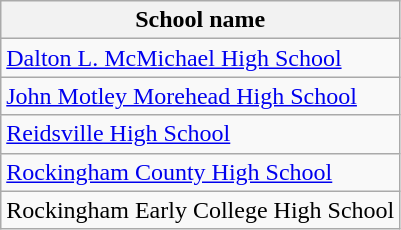<table class="wikitable" border="1">
<tr>
<th>School name</th>
</tr>
<tr>
<td><a href='#'>Dalton L. McMichael High School</a></td>
</tr>
<tr>
<td><a href='#'>John Motley Morehead High School</a></td>
</tr>
<tr>
<td><a href='#'>Reidsville High School</a></td>
</tr>
<tr>
<td><a href='#'>Rockingham County High School</a></td>
</tr>
<tr>
<td>Rockingham Early College High School</td>
</tr>
</table>
